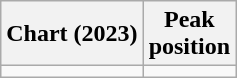<table class="wikitable">
<tr>
<th>Chart (2023)</th>
<th>Peak<br>position</th>
</tr>
<tr>
<td></td>
</tr>
</table>
